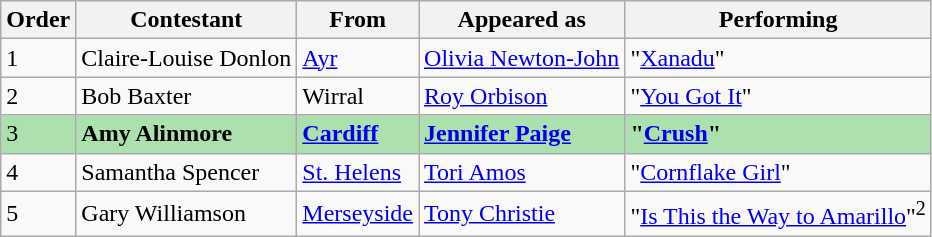<table class="wikitable">
<tr>
<th>Order</th>
<th>Contestant</th>
<th>From</th>
<th>Appeared as</th>
<th>Performing</th>
</tr>
<tr>
<td>1</td>
<td>Claire-Louise Donlon</td>
<td><a href='#'>Ayr</a></td>
<td><a href='#'>Olivia Newton-John</a></td>
<td>"<a href='#'>Xanadu</a>"</td>
</tr>
<tr>
<td>2</td>
<td>Bob Baxter</td>
<td>Wirral</td>
<td><a href='#'>Roy Orbison</a></td>
<td>"<a href='#'>You Got It</a>"</td>
</tr>
<tr style="background:#ACE1AF;">
<td>3</td>
<td><strong>Amy Alinmore</strong></td>
<td><strong><a href='#'>Cardiff</a></strong></td>
<td><strong><a href='#'>Jennifer Paige</a></strong></td>
<td><strong>"<a href='#'>Crush</a>"</strong></td>
</tr>
<tr>
<td>4</td>
<td>Samantha Spencer</td>
<td><a href='#'>St. Helens</a></td>
<td><a href='#'>Tori Amos</a></td>
<td>"<a href='#'>Cornflake Girl</a>"</td>
</tr>
<tr>
<td>5</td>
<td>Gary Williamson</td>
<td><a href='#'>Merseyside</a></td>
<td><a href='#'>Tony Christie</a></td>
<td>"<a href='#'>Is This the Way to Amarillo</a>"<sup>2</sup></td>
</tr>
</table>
